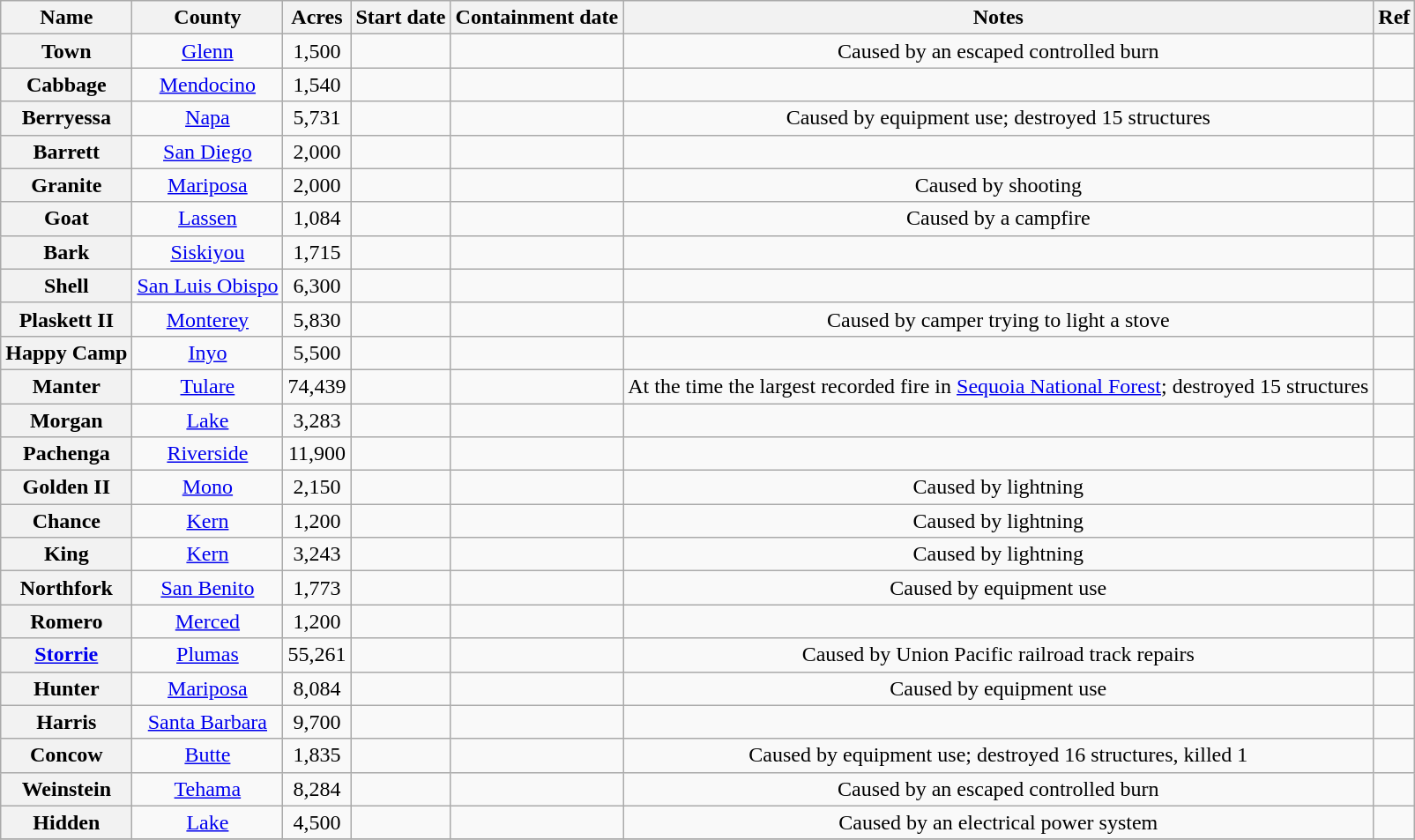<table class="wikitable sortable plainrowheaders mw-collapsible" style="text-align:center;">
<tr>
<th scope="col">Name</th>
<th scope="col">County</th>
<th scope="col">Acres</th>
<th scope="col">Start date</th>
<th scope="col">Containment date</th>
<th scope="col">Notes</th>
<th scope="col" class="unsortable">Ref</th>
</tr>
<tr>
<th scope="row">Town</th>
<td><a href='#'>Glenn</a></td>
<td>1,500</td>
<td></td>
<td></td>
<td>Caused by an escaped controlled burn</td>
<td></td>
</tr>
<tr>
<th scope="row">Cabbage</th>
<td><a href='#'>Mendocino</a></td>
<td>1,540</td>
<td></td>
<td></td>
<td></td>
<td></td>
</tr>
<tr>
<th scope="row">Berryessa</th>
<td><a href='#'>Napa</a></td>
<td>5,731</td>
<td></td>
<td></td>
<td>Caused by equipment use; destroyed 15 structures</td>
<td></td>
</tr>
<tr>
<th scope="row">Barrett</th>
<td><a href='#'>San Diego</a></td>
<td>2,000</td>
<td></td>
<td></td>
<td></td>
<td></td>
</tr>
<tr>
<th scope="row">Granite</th>
<td><a href='#'>Mariposa</a></td>
<td>2,000</td>
<td></td>
<td></td>
<td>Caused by shooting</td>
<td></td>
</tr>
<tr>
<th scope="row">Goat</th>
<td><a href='#'>Lassen</a></td>
<td>1,084</td>
<td></td>
<td></td>
<td>Caused by a campfire</td>
<td></td>
</tr>
<tr>
<th scope="row">Bark</th>
<td><a href='#'>Siskiyou</a></td>
<td>1,715</td>
<td></td>
<td></td>
<td></td>
<td></td>
</tr>
<tr>
<th scope="row">Shell</th>
<td><a href='#'>San Luis Obispo</a></td>
<td>6,300</td>
<td></td>
<td></td>
<td></td>
<td></td>
</tr>
<tr>
<th scope="row">Plaskett II</th>
<td><a href='#'>Monterey</a></td>
<td>5,830</td>
<td></td>
<td></td>
<td>Caused by camper trying to light a stove</td>
<td></td>
</tr>
<tr>
<th scope="row">Happy Camp</th>
<td><a href='#'>Inyo</a></td>
<td>5,500</td>
<td></td>
<td></td>
<td></td>
<td></td>
</tr>
<tr>
<th scope="row">Manter</th>
<td><a href='#'>Tulare</a></td>
<td>74,439</td>
<td></td>
<td></td>
<td>At the time the largest recorded fire in <a href='#'>Sequoia National Forest</a>; destroyed 15 structures</td>
<td></td>
</tr>
<tr>
<th scope="row">Morgan</th>
<td><a href='#'>Lake</a></td>
<td>3,283</td>
<td></td>
<td></td>
<td></td>
<td></td>
</tr>
<tr>
<th scope="row">Pachenga</th>
<td><a href='#'>Riverside</a></td>
<td>11,900</td>
<td></td>
<td></td>
<td></td>
<td></td>
</tr>
<tr>
<th scope="row">Golden II</th>
<td><a href='#'>Mono</a></td>
<td>2,150</td>
<td></td>
<td></td>
<td>Caused by lightning</td>
<td></td>
</tr>
<tr>
<th scope="row">Chance</th>
<td><a href='#'>Kern</a></td>
<td>1,200</td>
<td></td>
<td></td>
<td>Caused by lightning</td>
<td></td>
</tr>
<tr>
<th scope="row">King</th>
<td><a href='#'>Kern</a></td>
<td>3,243</td>
<td></td>
<td></td>
<td>Caused by lightning</td>
<td></td>
</tr>
<tr>
<th scope="row">Northfork</th>
<td><a href='#'>San Benito</a></td>
<td>1,773</td>
<td></td>
<td></td>
<td>Caused by equipment use</td>
<td></td>
</tr>
<tr>
<th scope="row">Romero</th>
<td><a href='#'>Merced</a></td>
<td>1,200</td>
<td></td>
<td></td>
<td></td>
<td></td>
</tr>
<tr>
<th scope="row"><a href='#'>Storrie</a></th>
<td><a href='#'>Plumas</a></td>
<td>55,261</td>
<td></td>
<td></td>
<td>Caused by Union Pacific railroad track repairs</td>
<td></td>
</tr>
<tr>
<th scope="row">Hunter</th>
<td><a href='#'>Mariposa</a></td>
<td>8,084</td>
<td></td>
<td></td>
<td>Caused by equipment use</td>
<td></td>
</tr>
<tr>
<th scope="row">Harris</th>
<td><a href='#'>Santa Barbara</a></td>
<td>9,700</td>
<td></td>
<td></td>
<td></td>
<td></td>
</tr>
<tr>
<th scope="row">Concow</th>
<td><a href='#'>Butte</a></td>
<td>1,835</td>
<td></td>
<td></td>
<td>Caused by equipment use; destroyed 16 structures, killed 1</td>
<td></td>
</tr>
<tr>
<th scope="row">Weinstein</th>
<td><a href='#'>Tehama</a></td>
<td>8,284</td>
<td></td>
<td></td>
<td>Caused by an escaped controlled burn</td>
<td></td>
</tr>
<tr>
<th scope="row">Hidden</th>
<td><a href='#'>Lake</a></td>
<td>4,500</td>
<td></td>
<td></td>
<td>Caused by an electrical power system</td>
<td></td>
</tr>
<tr>
</tr>
</table>
